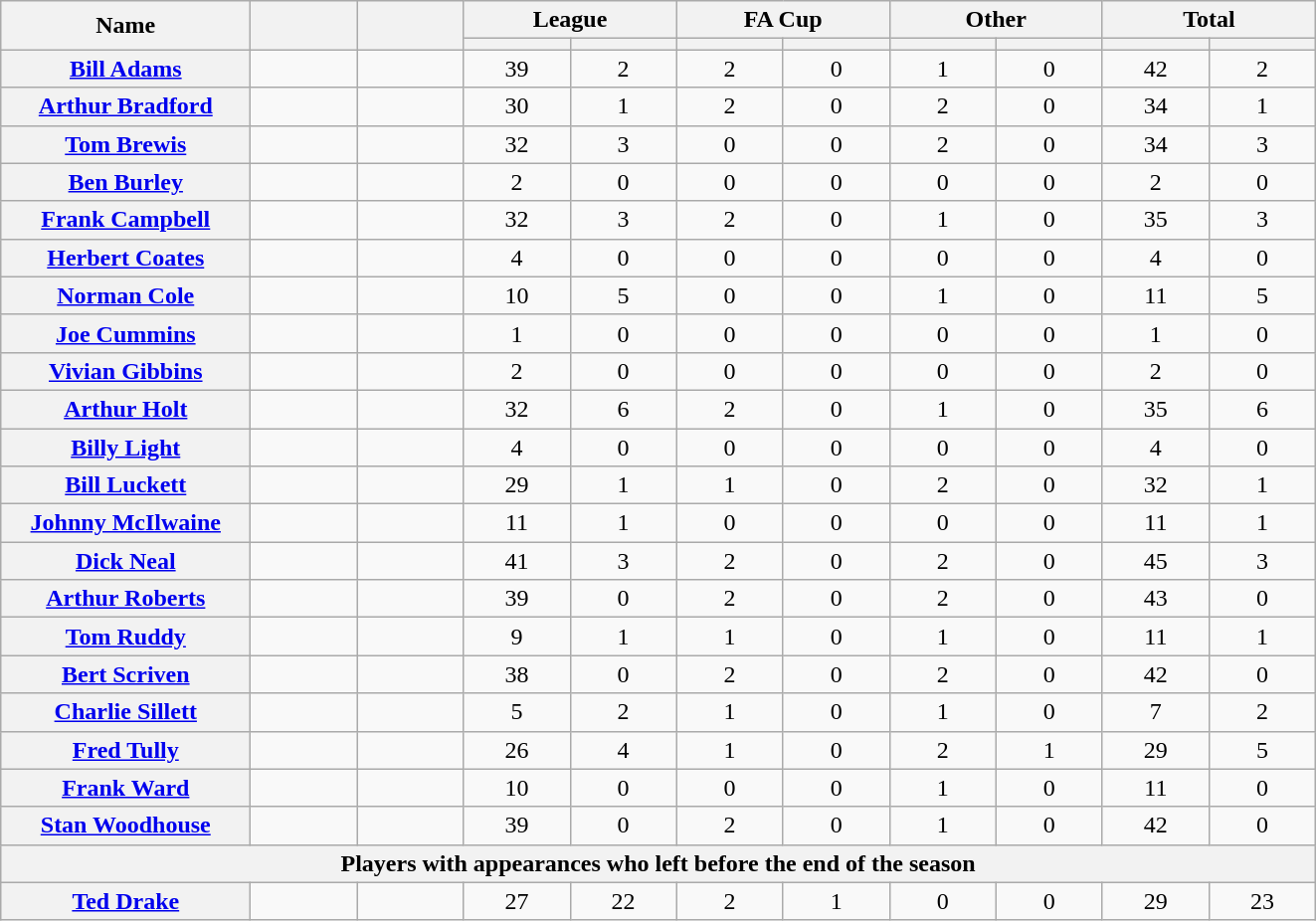<table class="wikitable plainrowheaders" style="text-align:center;">
<tr>
<th scope="col" rowspan="2" style="width:10em;">Name</th>
<th scope="col" rowspan="2" style="width:4em;"></th>
<th scope="col" rowspan="2" style="width:4em;"></th>
<th scope="col" colspan="2">League</th>
<th scope="col" colspan="2">FA Cup</th>
<th scope="col" colspan="2">Other</th>
<th scope="col" colspan="2">Total</th>
</tr>
<tr>
<th scope="col" style="width:4em;"></th>
<th scope="col" style="width:4em;"></th>
<th scope="col" style="width:4em;"></th>
<th scope="col" style="width:4em;"></th>
<th scope="col" style="width:4em;"></th>
<th scope="col" style="width:4em;"></th>
<th scope="col" style="width:4em;"></th>
<th scope="col" style="width:4em;"></th>
</tr>
<tr>
<th scope="row"><a href='#'>Bill Adams</a></th>
<td></td>
<td></td>
<td>39</td>
<td>2</td>
<td>2</td>
<td>0</td>
<td>1</td>
<td>0</td>
<td>42</td>
<td>2</td>
</tr>
<tr>
<th scope="row"><a href='#'>Arthur Bradford</a></th>
<td></td>
<td></td>
<td>30</td>
<td>1</td>
<td>2</td>
<td>0</td>
<td>2</td>
<td>0</td>
<td>34</td>
<td>1</td>
</tr>
<tr>
<th scope="row"><a href='#'>Tom Brewis</a></th>
<td></td>
<td></td>
<td>32</td>
<td>3</td>
<td>0</td>
<td>0</td>
<td>2</td>
<td>0</td>
<td>34</td>
<td>3</td>
</tr>
<tr>
<th scope="row"><a href='#'>Ben Burley</a></th>
<td></td>
<td></td>
<td>2</td>
<td>0</td>
<td>0</td>
<td>0</td>
<td>0</td>
<td>0</td>
<td>2</td>
<td>0</td>
</tr>
<tr>
<th scope="row"><a href='#'>Frank Campbell</a></th>
<td></td>
<td></td>
<td>32</td>
<td>3</td>
<td>2</td>
<td>0</td>
<td>1</td>
<td>0</td>
<td>35</td>
<td>3</td>
</tr>
<tr>
<th scope="row"><a href='#'>Herbert Coates</a></th>
<td></td>
<td></td>
<td>4</td>
<td>0</td>
<td>0</td>
<td>0</td>
<td>0</td>
<td>0</td>
<td>4</td>
<td>0</td>
</tr>
<tr>
<th scope="row"><a href='#'>Norman Cole</a></th>
<td></td>
<td></td>
<td>10</td>
<td>5</td>
<td>0</td>
<td>0</td>
<td>1</td>
<td>0</td>
<td>11</td>
<td>5</td>
</tr>
<tr>
<th scope="row"><a href='#'>Joe Cummins</a></th>
<td></td>
<td></td>
<td>1</td>
<td>0</td>
<td>0</td>
<td>0</td>
<td>0</td>
<td>0</td>
<td>1</td>
<td>0</td>
</tr>
<tr>
<th scope="row"><a href='#'>Vivian Gibbins</a></th>
<td></td>
<td></td>
<td>2</td>
<td>0</td>
<td>0</td>
<td>0</td>
<td>0</td>
<td>0</td>
<td>2</td>
<td>0</td>
</tr>
<tr>
<th scope="row"><a href='#'>Arthur Holt</a></th>
<td></td>
<td></td>
<td>32</td>
<td>6</td>
<td>2</td>
<td>0</td>
<td>1</td>
<td>0</td>
<td>35</td>
<td>6</td>
</tr>
<tr>
<th scope="row"><a href='#'>Billy Light</a></th>
<td></td>
<td></td>
<td>4</td>
<td>0</td>
<td>0</td>
<td>0</td>
<td>0</td>
<td>0</td>
<td>4</td>
<td>0</td>
</tr>
<tr>
<th scope="row"><a href='#'>Bill Luckett</a></th>
<td></td>
<td></td>
<td>29</td>
<td>1</td>
<td>1</td>
<td>0</td>
<td>2</td>
<td>0</td>
<td>32</td>
<td>1</td>
</tr>
<tr>
<th scope="row"><a href='#'>Johnny McIlwaine</a></th>
<td></td>
<td></td>
<td>11</td>
<td>1</td>
<td>0</td>
<td>0</td>
<td>0</td>
<td>0</td>
<td>11</td>
<td>1</td>
</tr>
<tr>
<th scope="row"><a href='#'>Dick Neal</a></th>
<td></td>
<td></td>
<td>41</td>
<td>3</td>
<td>2</td>
<td>0</td>
<td>2</td>
<td>0</td>
<td>45</td>
<td>3</td>
</tr>
<tr>
<th scope="row"><a href='#'>Arthur Roberts</a></th>
<td></td>
<td></td>
<td>39</td>
<td>0</td>
<td>2</td>
<td>0</td>
<td>2</td>
<td>0</td>
<td>43</td>
<td>0</td>
</tr>
<tr>
<th scope="row"><a href='#'>Tom Ruddy</a></th>
<td></td>
<td></td>
<td>9</td>
<td>1</td>
<td>1</td>
<td>0</td>
<td>1</td>
<td>0</td>
<td>11</td>
<td>1</td>
</tr>
<tr>
<th scope="row"><a href='#'>Bert Scriven</a></th>
<td></td>
<td></td>
<td>38</td>
<td>0</td>
<td>2</td>
<td>0</td>
<td>2</td>
<td>0</td>
<td>42</td>
<td>0</td>
</tr>
<tr>
<th scope="row"><a href='#'>Charlie Sillett</a></th>
<td></td>
<td></td>
<td>5</td>
<td>2</td>
<td>1</td>
<td>0</td>
<td>1</td>
<td>0</td>
<td>7</td>
<td>2</td>
</tr>
<tr>
<th scope="row"><a href='#'>Fred Tully</a></th>
<td></td>
<td></td>
<td>26</td>
<td>4</td>
<td>1</td>
<td>0</td>
<td>2</td>
<td>1</td>
<td>29</td>
<td>5</td>
</tr>
<tr>
<th scope="row"><a href='#'>Frank Ward</a></th>
<td></td>
<td></td>
<td>10</td>
<td>0</td>
<td>0</td>
<td>0</td>
<td>1</td>
<td>0</td>
<td>11</td>
<td>0</td>
</tr>
<tr>
<th scope="row"><a href='#'>Stan Woodhouse</a></th>
<td></td>
<td></td>
<td>39</td>
<td>0</td>
<td>2</td>
<td>0</td>
<td>1</td>
<td>0</td>
<td>42</td>
<td>0</td>
</tr>
<tr>
<th scope="col" colspan="11">Players with appearances who left before the end of the season</th>
</tr>
<tr>
<th scope="row"><a href='#'>Ted Drake</a></th>
<td></td>
<td></td>
<td>27</td>
<td>22</td>
<td>2</td>
<td>1</td>
<td>0</td>
<td>0</td>
<td>29</td>
<td>23</td>
</tr>
</table>
